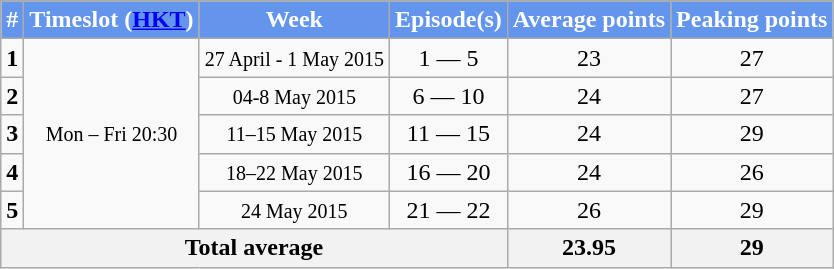<table class="wikitable" style="text-align:center;">
<tr style="background:cornflowerblue; color:white" align="center">
</tr>
<tr>
<th style="background:cornflowerblue; color:white" align="center">#</th>
<th style="background:cornflowerblue; color:white" align="center">Timeslot (<a href='#'>HKT</a>)</th>
<th style="background:cornflowerblue; color:white" align="center">Week</th>
<th style="background:cornflowerblue; color:white" align="center">Episode(s)</th>
<th style="background:cornflowerblue; color:white" align="center">Average points</th>
<th style="background:cornflowerblue; color:white" align="center">Peaking points</th>
</tr>
<tr>
<td><strong>1</strong></td>
<td rowspan="5"><small>Mon – Fri 20:30</small></td>
<td><small>27 April - 1 May 2015</small></td>
<td>1 — 5</td>
<td>23</td>
<td>27</td>
</tr>
<tr>
<td><strong>2</strong></td>
<td><small>04-8 May 2015</small></td>
<td>6 — 10</td>
<td>24</td>
<td>27</td>
</tr>
<tr>
<td><strong>3</strong></td>
<td><small>11–15 May 2015</small></td>
<td>11 — 15</td>
<td>24</td>
<td>29</td>
</tr>
<tr>
<td><strong>4</strong></td>
<td><small>18–22 May 2015</small></td>
<td>16 — 20</td>
<td>24</td>
<td>26</td>
</tr>
<tr>
<td><strong>5</strong></td>
<td><small>24 May 2015</small></td>
<td>21 — 22</td>
<td>26</td>
<td>29</td>
</tr>
<tr>
<th colspan="4"><strong>Total average</strong></th>
<th><strong>23.95</strong></th>
<th><strong>29</strong></th>
</tr>
</table>
